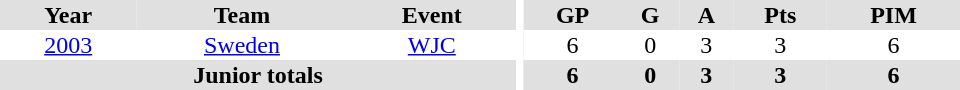<table border="0" cellpadding="1" cellspacing="0" ID="Table3" style="text-align:center; width:40em">
<tr ALIGN="center" bgcolor="#e0e0e0">
<th>Year</th>
<th>Team</th>
<th>Event</th>
<th rowspan="99" bgcolor="#ffffff"></th>
<th>GP</th>
<th>G</th>
<th>A</th>
<th>Pts</th>
<th>PIM</th>
</tr>
<tr>
<td><a href='#'>2003</a></td>
<td><a href='#'>Sweden</a></td>
<td><a href='#'>WJC</a></td>
<td>6</td>
<td>0</td>
<td>3</td>
<td>3</td>
<td>6</td>
</tr>
<tr bgcolor="#e0e0e0">
<th colspan="3">Junior totals</th>
<th>6</th>
<th>0</th>
<th>3</th>
<th>3</th>
<th>6</th>
</tr>
</table>
